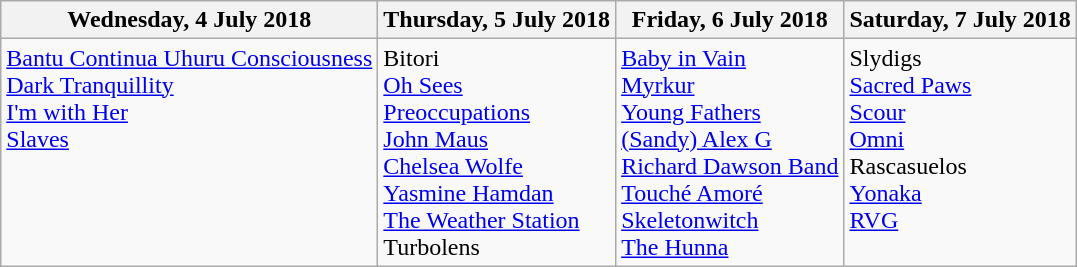<table class="wikitable">
<tr>
<th>Wednesday, 4 July 2018</th>
<th>Thursday, 5 July 2018</th>
<th>Friday, 6 July 2018</th>
<th>Saturday, 7 July 2018</th>
</tr>
<tr valign="top">
<td><a href='#'>Bantu Continua Uhuru Consciousness</a><br><a href='#'>Dark Tranquillity</a><br><a href='#'>I'm with Her</a><br><a href='#'>Slaves</a></td>
<td>Bitori<br><a href='#'>Oh Sees</a><br><a href='#'>Preoccupations</a><br><a href='#'>John Maus</a><br><a href='#'>Chelsea Wolfe</a><br><a href='#'>Yasmine Hamdan</a><br><a href='#'>The Weather Station</a><br>Turbolens</td>
<td><a href='#'>Baby in Vain</a><br><a href='#'>Myrkur</a><br><a href='#'>Young Fathers</a><br><a href='#'>(Sandy) Alex G</a><br><a href='#'>Richard Dawson Band</a><br><a href='#'>Touché Amoré</a><br><a href='#'>Skeletonwitch</a><br><a href='#'>The Hunna</a></td>
<td>Slydigs<br><a href='#'>Sacred Paws</a><br><a href='#'>Scour</a><br><a href='#'>Omni</a><br>Rascasuelos<br><a href='#'>Yonaka</a><br><a href='#'>RVG</a></td>
</tr>
</table>
